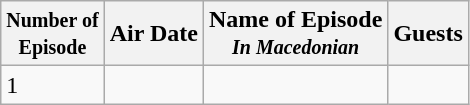<table class="wikitable sortable">
<tr>
<th><small>Number of <br> Episode</small></th>
<th>Air Date</th>
<th>Name of Episode <br> <small><em>In Macedonian</em></small></th>
<th>Guests</th>
</tr>
<tr>
<td>1</td>
<td></td>
<td></td>
<td></td>
</tr>
</table>
